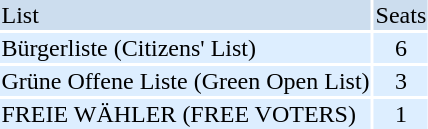<table border="0" style="text-align:center">
<tr bgcolor="#ffffff">
</tr>
<tr bgcolor="#ccddee">
</tr>
<tr bgcolor="#ccddee">
<td style="text-align:left">List</td>
<td>Seats</td>
</tr>
<tr bgcolor="#ddeeff">
<td style="text-align:left">Bürgerliste (Citizens' List)</td>
<td>6</td>
</tr>
<tr bgcolor="#ddeeff">
<td style="text-align:left">Grüne Offene Liste (Green Open List)</td>
<td>3</td>
</tr>
<tr bgcolor="#ddeeff">
<td style="text-align:left">FREIE WÄHLER (FREE VOTERS)</td>
<td>1</td>
</tr>
</table>
